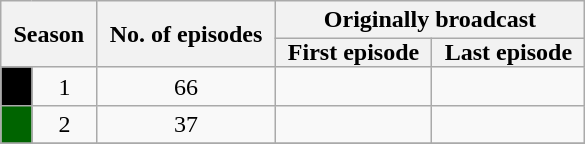<table class="wikitable" style="text-align:center">
<tr>
<th style="padding: 0 8px" colspan="2" rowspan="2">Season</th>
<th style="padding: 0 8px" rowspan="2">No. of episodes</th>
<th colspan="2">Originally broadcast</th>
</tr>
<tr>
<th style="padding: 0 8px">First episode</th>
<th style="padding: 0 8px">Last episode</th>
</tr>
<tr>
<td style="background:#000000;"></td>
<td style="text-align:center;">1</td>
<td style="text-align:center;">66</td>
<td style="text-align:center;"></td>
<td style="text-align:center;"></td>
</tr>
<tr>
<td style="background:#006400;"></td>
<td style="text-align:center;">2</td>
<td style="text-align:center;">37</td>
<td style="text-align:center;"></td>
<td style="text-align:center;"></td>
</tr>
<tr>
</tr>
</table>
